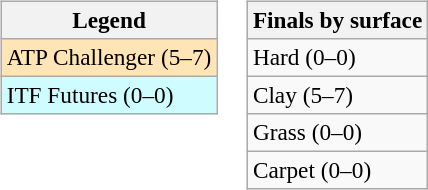<table>
<tr valign=top>
<td><br><table class=wikitable style=font-size:97%>
<tr>
<th>Legend</th>
</tr>
<tr bgcolor=moccasin>
<td>ATP Challenger (5–7)</td>
</tr>
<tr bgcolor=cffcff>
<td>ITF Futures (0–0)</td>
</tr>
</table>
</td>
<td><br><table class=wikitable style=font-size:97%>
<tr>
<th>Finals by surface</th>
</tr>
<tr>
<td>Hard (0–0)</td>
</tr>
<tr>
<td>Clay (5–7)</td>
</tr>
<tr>
<td>Grass (0–0)</td>
</tr>
<tr>
<td>Carpet (0–0)</td>
</tr>
</table>
</td>
</tr>
</table>
